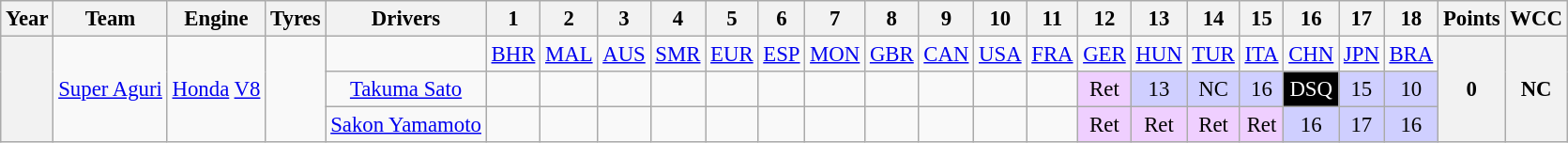<table class="wikitable" style="text-align:center; font-size:95%">
<tr>
<th>Year</th>
<th>Team</th>
<th>Engine</th>
<th>Tyres</th>
<th>Drivers</th>
<th>1</th>
<th>2</th>
<th>3</th>
<th>4</th>
<th>5</th>
<th>6</th>
<th>7</th>
<th>8</th>
<th>9</th>
<th>10</th>
<th>11</th>
<th>12</th>
<th>13</th>
<th>14</th>
<th>15</th>
<th>16</th>
<th>17</th>
<th>18</th>
<th>Points</th>
<th>WCC</th>
</tr>
<tr>
<th rowspan="3"></th>
<td rowspan="3"><a href='#'>Super Aguri</a></td>
<td rowspan="3"><a href='#'>Honda</a> <a href='#'>V8</a></td>
<td rowspan="3"></td>
<td></td>
<td><a href='#'>BHR</a></td>
<td><a href='#'>MAL</a></td>
<td><a href='#'>AUS</a></td>
<td><a href='#'>SMR</a></td>
<td><a href='#'>EUR</a></td>
<td><a href='#'>ESP</a></td>
<td><a href='#'>MON</a></td>
<td><a href='#'>GBR</a></td>
<td><a href='#'>CAN</a></td>
<td><a href='#'>USA</a></td>
<td><a href='#'>FRA</a></td>
<td><a href='#'>GER</a></td>
<td><a href='#'>HUN</a></td>
<td><a href='#'>TUR</a></td>
<td><a href='#'>ITA</a></td>
<td><a href='#'>CHN</a></td>
<td><a href='#'>JPN</a></td>
<td><a href='#'>BRA</a></td>
<th rowspan="3">0</th>
<th rowspan="3">NC</th>
</tr>
<tr>
<td> <a href='#'>Takuma Sato</a></td>
<td></td>
<td></td>
<td></td>
<td></td>
<td></td>
<td></td>
<td></td>
<td></td>
<td></td>
<td></td>
<td></td>
<td style="background:#EFCFFF;">Ret</td>
<td style="background:#CFCFFF;">13</td>
<td style="background:#CFCFFF;">NC</td>
<td style="background:#CFCFFF;">16</td>
<td style="background:#000000; color:white">DSQ</td>
<td style="background:#CFCFFF;">15</td>
<td style="background:#CFCFFF;">10</td>
</tr>
<tr>
<td> <a href='#'>Sakon Yamamoto</a></td>
<td></td>
<td></td>
<td></td>
<td></td>
<td></td>
<td></td>
<td></td>
<td></td>
<td></td>
<td></td>
<td></td>
<td style="background:#EFCFFF;">Ret</td>
<td style="background:#EFCFFF;">Ret</td>
<td style="background:#EFCFFF;">Ret</td>
<td style="background:#EFCFFF;">Ret</td>
<td style="background:#CFCFFF;">16</td>
<td style="background:#CFCFFF;">17</td>
<td style="background:#CFCFFF;">16</td>
</tr>
</table>
